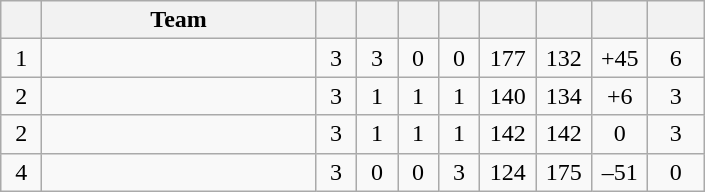<table class=wikitable style=text-align:center>
<tr>
<th width=20 abbr=Position></th>
<th width=175>Team</th>
<th width=20 abbr=Played></th>
<th width=20 abbr=Won></th>
<th width=20 abbr=Drawn></th>
<th width=20 abbr=Lost></th>
<th width=30 abbr=Goal for></th>
<th width=30 abbr=Goal against></th>
<th width=30 abbr=Goal difference></th>
<th width=30 abbr=Points></th>
</tr>
<tr>
<td>1</td>
<td align=left></td>
<td>3</td>
<td>3</td>
<td>0</td>
<td>0</td>
<td>177</td>
<td>132</td>
<td>+45</td>
<td>6</td>
</tr>
<tr>
<td>2</td>
<td align=left></td>
<td>3</td>
<td>1</td>
<td>1</td>
<td>1</td>
<td>140</td>
<td>134</td>
<td>+6</td>
<td>3</td>
</tr>
<tr>
<td>2</td>
<td align=left></td>
<td>3</td>
<td>1</td>
<td>1</td>
<td>1</td>
<td>142</td>
<td>142</td>
<td>0</td>
<td>3</td>
</tr>
<tr>
<td>4</td>
<td align=left></td>
<td>3</td>
<td>0</td>
<td>0</td>
<td>3</td>
<td>124</td>
<td>175</td>
<td>–51</td>
<td>0</td>
</tr>
</table>
